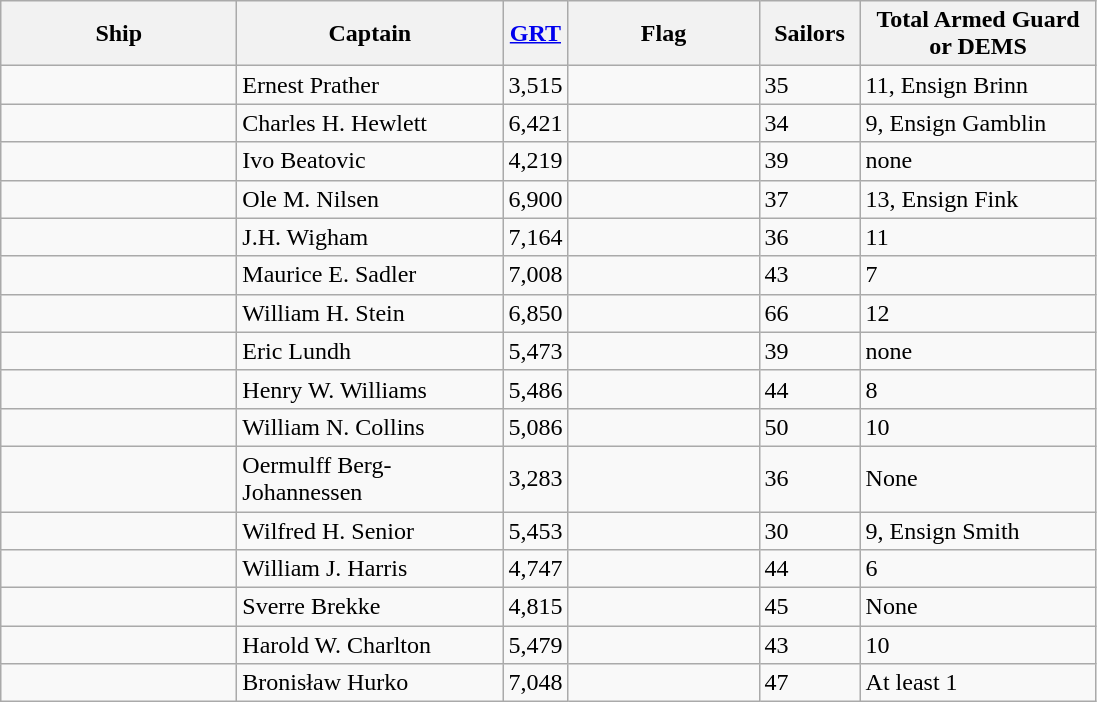<table class="wikitable sortable">
<tr>
<th scope="col" width="150px">Ship</th>
<th scope="col" width="170px">Captain</th>
<th scope="col" width="30px"><a href='#'>GRT</a></th>
<th scope="col" width="120px">Flag</th>
<th scope="col" width="60px">Sailors</th>
<th scope="col" width="150px">Total Armed Guard or DEMS</th>
</tr>
<tr>
<td></td>
<td>Ernest Prather</td>
<td align="left">3,515</td>
<td></td>
<td align="left">35</td>
<td>11, Ensign Brinn</td>
</tr>
<tr>
<td></td>
<td>Charles H. Hewlett</td>
<td align="left">6,421</td>
<td></td>
<td align="left">34</td>
<td>9, Ensign Gamblin</td>
</tr>
<tr>
<td></td>
<td>Ivo Beatovic</td>
<td align="left">4,219</td>
<td></td>
<td align="left">39</td>
<td>none</td>
</tr>
<tr>
<td></td>
<td>Ole M. Nilsen</td>
<td align="left">6,900</td>
<td></td>
<td align="left">37</td>
<td>13, Ensign Fink</td>
</tr>
<tr>
<td></td>
<td>J.H. Wigham</td>
<td align="left">7,164</td>
<td></td>
<td align="left">36</td>
<td>11</td>
</tr>
<tr>
<td></td>
<td>Maurice E. Sadler</td>
<td align="left">7,008</td>
<td></td>
<td align="left">43</td>
<td>7</td>
</tr>
<tr>
<td></td>
<td>William H. Stein</td>
<td align="left">6,850</td>
<td></td>
<td align="left">66</td>
<td>12</td>
</tr>
<tr>
<td></td>
<td>Eric Lundh</td>
<td align="left">5,473</td>
<td></td>
<td align="left">39</td>
<td>none</td>
</tr>
<tr>
<td></td>
<td>Henry W. Williams</td>
<td align="left">5,486</td>
<td></td>
<td align="lefht">44</td>
<td>8</td>
</tr>
<tr>
<td></td>
<td>William N. Collins</td>
<td align="left">5,086</td>
<td></td>
<td align="left">50</td>
<td>10</td>
</tr>
<tr>
<td></td>
<td>Oermulff Berg-Johannessen</td>
<td align="left">3,283</td>
<td></td>
<td align="left">36</td>
<td>None</td>
</tr>
<tr>
<td></td>
<td>Wilfred H. Senior</td>
<td align="left">5,453</td>
<td></td>
<td align="left">30</td>
<td>9, Ensign Smith</td>
</tr>
<tr>
<td></td>
<td>William J. Harris</td>
<td align="left">4,747</td>
<td></td>
<td align="left">44</td>
<td>6</td>
</tr>
<tr>
<td></td>
<td>Sverre Brekke</td>
<td align="left">4,815</td>
<td></td>
<td align="left">45</td>
<td>None</td>
</tr>
<tr>
<td></td>
<td>Harold W. Charlton</td>
<td align="left">5,479</td>
<td></td>
<td align="left">43</td>
<td>10</td>
</tr>
<tr>
<td></td>
<td>Bronisław Hurko</td>
<td align="left">7,048</td>
<td></td>
<td align="left">47</td>
<td>At least 1</td>
</tr>
</table>
